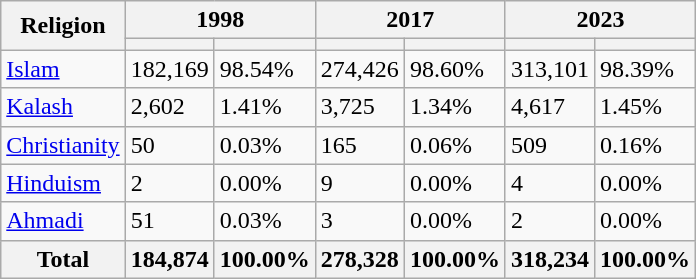<table class="wikitable">
<tr>
<th rowspan="2">Religion</th>
<th colspan="2">1998</th>
<th colspan="2">2017</th>
<th colspan="2">2023</th>
</tr>
<tr>
<th></th>
<th></th>
<th></th>
<th></th>
<th></th>
<th></th>
</tr>
<tr>
<td><a href='#'>Islam</a> </td>
<td>182,169</td>
<td>98.54%</td>
<td>274,426</td>
<td>98.60%</td>
<td>313,101</td>
<td>98.39%</td>
</tr>
<tr>
<td><a href='#'>Kalash</a></td>
<td>2,602</td>
<td>1.41%</td>
<td>3,725</td>
<td>1.34%</td>
<td>4,617</td>
<td>1.45%</td>
</tr>
<tr>
<td><a href='#'>Christianity</a> </td>
<td>50</td>
<td>0.03%</td>
<td>165</td>
<td>0.06%</td>
<td>509</td>
<td>0.16%</td>
</tr>
<tr>
<td><a href='#'>Hinduism</a> </td>
<td>2</td>
<td>0.00%</td>
<td>9</td>
<td>0.00%</td>
<td>4</td>
<td>0.00%</td>
</tr>
<tr>
<td><a href='#'>Ahmadi</a></td>
<td>51</td>
<td>0.03%</td>
<td>3</td>
<td>0.00%</td>
<td>2</td>
<td>0.00%</td>
</tr>
<tr>
<th>Total</th>
<th>184,874</th>
<th>100.00%</th>
<th>278,328</th>
<th>100.00%</th>
<th>318,234</th>
<th>100.00%</th>
</tr>
</table>
